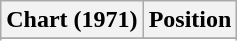<table class="wikitable sortable plainrowheaders">
<tr>
<th>Chart (1971)</th>
<th>Position</th>
</tr>
<tr>
</tr>
<tr>
</tr>
</table>
